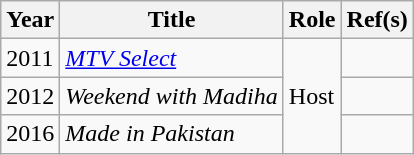<table class="wikitable">
<tr>
<th>Year</th>
<th>Title</th>
<th>Role</th>
<th>Ref(s)</th>
</tr>
<tr>
<td>2011</td>
<td><em><a href='#'>MTV Select</a></em></td>
<td rowspan="3">Host</td>
<td></td>
</tr>
<tr>
<td>2012</td>
<td><em>Weekend with Madiha</em></td>
<td></td>
</tr>
<tr>
<td>2016</td>
<td><em>Made in Pakistan</em></td>
<td></td>
</tr>
</table>
